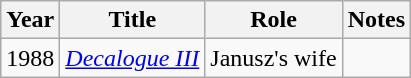<table class="wikitable sortable">
<tr>
<th>Year</th>
<th>Title</th>
<th>Role</th>
<th class="unsortable">Notes</th>
</tr>
<tr>
<td>1988</td>
<td><em><a href='#'>Decalogue III</a></em></td>
<td>Janusz's wife</td>
<td></td>
</tr>
</table>
